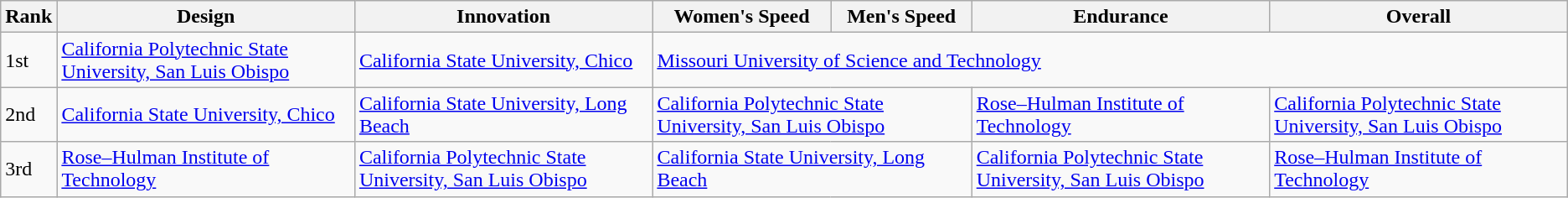<table class="wikitable mw-collapsible">
<tr>
<th>Rank</th>
<th>Design</th>
<th>Innovation</th>
<th>Women's Speed</th>
<th>Men's Speed</th>
<th>Endurance</th>
<th>Overall</th>
</tr>
<tr>
<td>1st</td>
<td><a href='#'>California Polytechnic State University, San Luis Obispo</a></td>
<td><a href='#'>California State University, Chico</a></td>
<td colspan="4"><a href='#'>Missouri University of Science and Technology</a></td>
</tr>
<tr>
<td>2nd</td>
<td><a href='#'>California State University, Chico</a></td>
<td><a href='#'>California State University, Long Beach</a></td>
<td colspan="2"><a href='#'>California Polytechnic State University, San Luis Obispo</a></td>
<td><a href='#'>Rose–Hulman Institute of Technology</a></td>
<td><a href='#'>California Polytechnic State University, San Luis Obispo</a></td>
</tr>
<tr>
<td>3rd</td>
<td><a href='#'>Rose–Hulman Institute of Technology</a></td>
<td><a href='#'>California Polytechnic State University, San Luis Obispo</a></td>
<td colspan="2"><a href='#'>California State University, Long Beach</a></td>
<td><a href='#'>California Polytechnic State University, San Luis Obispo</a></td>
<td><a href='#'>Rose–Hulman Institute of Technology</a></td>
</tr>
</table>
